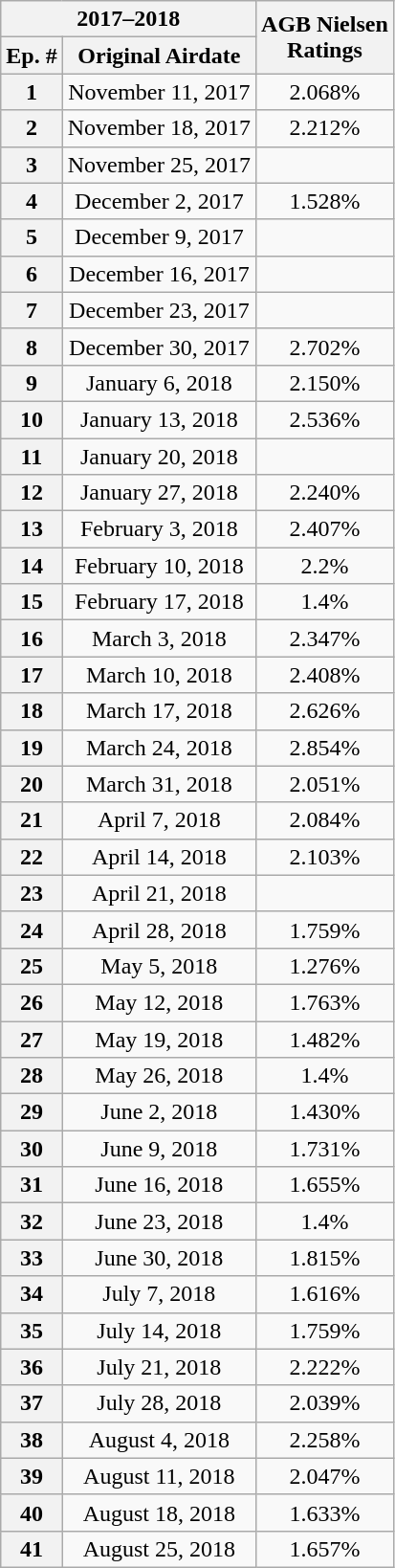<table class=wikitable style=text-align:center>
<tr>
<th colspan=2>2017–2018</th>
<th rowspan=2>AGB Nielsen<br>Ratings<br></th>
</tr>
<tr>
<th>Ep. #</th>
<th>Original Airdate</th>
</tr>
<tr>
<th>1</th>
<td>November 11, 2017</td>
<td>2.068%</td>
</tr>
<tr>
<th>2</th>
<td>November 18, 2017</td>
<td>2.212%</td>
</tr>
<tr>
<th>3</th>
<td>November 25, 2017</td>
<td></td>
</tr>
<tr>
<th>4</th>
<td>December 2, 2017</td>
<td>1.528%</td>
</tr>
<tr>
<th>5</th>
<td>December 9, 2017</td>
<td></td>
</tr>
<tr>
<th>6</th>
<td>December 16, 2017</td>
<td></td>
</tr>
<tr>
<th>7</th>
<td>December 23, 2017</td>
<td></td>
</tr>
<tr>
<th>8</th>
<td>December 30, 2017</td>
<td>2.702%</td>
</tr>
<tr>
<th>9</th>
<td>January 6, 2018</td>
<td>2.150%</td>
</tr>
<tr>
<th>10</th>
<td>January 13, 2018</td>
<td>2.536%</td>
</tr>
<tr>
<th>11</th>
<td>January 20, 2018</td>
<td></td>
</tr>
<tr>
<th>12</th>
<td>January 27, 2018</td>
<td>2.240%</td>
</tr>
<tr>
<th>13</th>
<td>February 3, 2018</td>
<td>2.407%</td>
</tr>
<tr>
<th>14</th>
<td>February 10, 2018</td>
<td>2.2%</td>
</tr>
<tr>
<th>15</th>
<td>February 17, 2018</td>
<td>1.4%</td>
</tr>
<tr>
<th>16</th>
<td>March 3, 2018</td>
<td>2.347%</td>
</tr>
<tr>
<th>17</th>
<td>March 10, 2018</td>
<td>2.408%</td>
</tr>
<tr>
<th>18</th>
<td>March 17, 2018</td>
<td>2.626%</td>
</tr>
<tr>
<th>19</th>
<td>March 24, 2018</td>
<td>2.854%</td>
</tr>
<tr>
<th>20</th>
<td>March 31, 2018</td>
<td>2.051%</td>
</tr>
<tr>
<th>21</th>
<td>April 7, 2018</td>
<td>2.084%</td>
</tr>
<tr>
<th>22</th>
<td>April 14, 2018</td>
<td>2.103%</td>
</tr>
<tr>
<th>23</th>
<td>April 21, 2018</td>
<td></td>
</tr>
<tr>
<th>24</th>
<td>April 28, 2018</td>
<td>1.759%</td>
</tr>
<tr>
<th>25</th>
<td>May 5, 2018</td>
<td>1.276%</td>
</tr>
<tr>
<th>26</th>
<td>May 12, 2018</td>
<td>1.763%</td>
</tr>
<tr>
<th>27</th>
<td>May 19, 2018</td>
<td>1.482%</td>
</tr>
<tr>
<th>28</th>
<td>May 26, 2018</td>
<td>1.4%</td>
</tr>
<tr>
<th>29</th>
<td>June 2, 2018</td>
<td>1.430%</td>
</tr>
<tr>
<th>30</th>
<td>June 9, 2018</td>
<td>1.731%</td>
</tr>
<tr>
<th>31</th>
<td>June 16, 2018</td>
<td>1.655%</td>
</tr>
<tr>
<th>32</th>
<td>June 23, 2018</td>
<td>1.4%</td>
</tr>
<tr>
<th>33</th>
<td>June 30, 2018</td>
<td>1.815%</td>
</tr>
<tr>
<th>34</th>
<td>July 7, 2018</td>
<td>1.616%</td>
</tr>
<tr>
<th>35</th>
<td>July 14, 2018</td>
<td>1.759%</td>
</tr>
<tr>
<th>36</th>
<td>July 21, 2018</td>
<td>2.222%</td>
</tr>
<tr>
<th>37</th>
<td>July 28, 2018</td>
<td>2.039%</td>
</tr>
<tr>
<th>38</th>
<td>August 4, 2018</td>
<td>2.258%</td>
</tr>
<tr>
<th>39</th>
<td>August 11, 2018</td>
<td>2.047%</td>
</tr>
<tr>
<th>40</th>
<td>August 18, 2018</td>
<td>1.633%</td>
</tr>
<tr>
<th>41</th>
<td>August 25, 2018</td>
<td>1.657%</td>
</tr>
</table>
